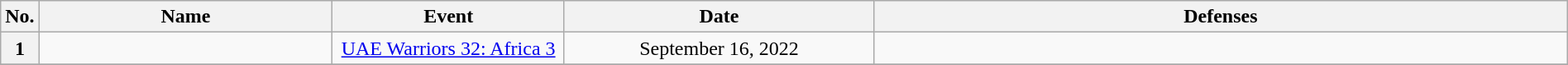<table class="wikitable" width=100%>
<tr>
<th width=1%>No.</th>
<th width=19%>Name</th>
<th width=15%>Event</th>
<th width=20%>Date</th>
<th width=45%>Defenses</th>
</tr>
<tr>
<th>1</th>
<td align=left><br></td>
<td align=center><a href='#'>UAE Warriors 32: Africa 3</a> <br></td>
<td align=center>September 16, 2022</td>
<td></td>
</tr>
<tr>
</tr>
</table>
